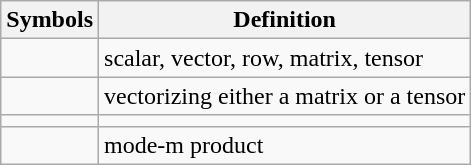<table class="wikitable">
<tr>
<th>Symbols</th>
<th>Definition</th>
</tr>
<tr>
<td></td>
<td>scalar, vector, row, matrix, tensor</td>
</tr>
<tr>
<td></td>
<td>vectorizing either a matrix or a tensor</td>
</tr>
<tr>
<td></td>
<td></td>
</tr>
<tr>
<td></td>
<td>mode-m product</td>
</tr>
</table>
